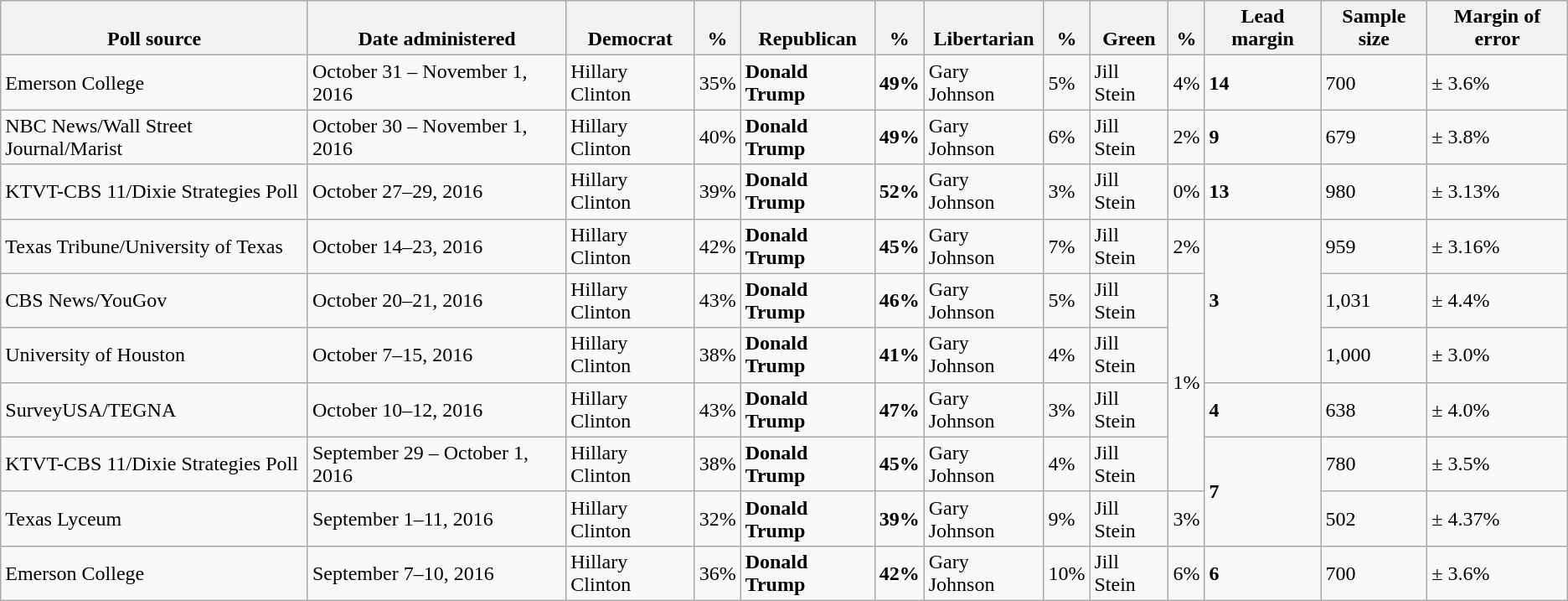<table class="wikitable">
<tr valign=bottom>
<th>Poll source</th>
<th>Date administered</th>
<th>Democrat</th>
<th>%</th>
<th>Republican</th>
<th>%</th>
<th>Libertarian</th>
<th>%</th>
<th>Green</th>
<th>%</th>
<th>Lead margin</th>
<th>Sample size</th>
<th>Margin of error</th>
</tr>
<tr>
<td>Emerson College</td>
<td>October 31 – November 1, 2016</td>
<td>Hillary Clinton</td>
<td>35%</td>
<td><strong>Donald Trump</strong></td>
<td><strong>49%</strong></td>
<td>Gary Johnson</td>
<td>5%</td>
<td>Jill Stein</td>
<td>4%</td>
<td><strong>14</strong></td>
<td>700</td>
<td>± 3.6%</td>
</tr>
<tr>
<td>NBC News/Wall Street Journal/Marist</td>
<td>October 30 – November 1, 2016</td>
<td>Hillary Clinton</td>
<td>40%</td>
<td><strong>Donald Trump</strong></td>
<td><strong>49%</strong></td>
<td>Gary Johnson</td>
<td>6%</td>
<td>Jill Stein</td>
<td>2%</td>
<td><strong>9</strong></td>
<td>679</td>
<td>± 3.8%</td>
</tr>
<tr>
<td>KTVT-CBS 11/Dixie Strategies Poll</td>
<td>October 27–29, 2016</td>
<td>Hillary Clinton</td>
<td>39%</td>
<td><strong>Donald Trump</strong></td>
<td><strong>52%</strong></td>
<td>Gary Johnson</td>
<td>3%</td>
<td>Jill Stein</td>
<td>0%</td>
<td><strong>13</strong></td>
<td>980</td>
<td>± 3.13%</td>
</tr>
<tr>
<td>Texas Tribune/University of Texas</td>
<td>October 14–23, 2016</td>
<td>Hillary Clinton</td>
<td>42%</td>
<td><strong>Donald Trump</strong></td>
<td><strong>45%</strong></td>
<td>Gary Johnson</td>
<td>7%</td>
<td>Jill Stein</td>
<td>2%</td>
<td rowspan="3" ><strong>3</strong></td>
<td>959</td>
<td>± 3.16%</td>
</tr>
<tr>
<td>CBS News/YouGov</td>
<td>October 20–21, 2016</td>
<td>Hillary Clinton</td>
<td>43%</td>
<td><strong>Donald Trump</strong></td>
<td><strong>46%</strong></td>
<td>Gary Johnson</td>
<td>5%</td>
<td>Jill Stein</td>
<td rowspan="4">1%</td>
<td>1,031</td>
<td>± 4.4%</td>
</tr>
<tr>
<td>University of Houston</td>
<td>October 7–15, 2016</td>
<td>Hillary Clinton</td>
<td>38%</td>
<td><strong>Donald Trump</strong></td>
<td><strong>41%</strong></td>
<td>Gary Johnson</td>
<td>4%</td>
<td>Jill Stein</td>
<td>1,000</td>
<td>± 3.0%</td>
</tr>
<tr>
<td>SurveyUSA/TEGNA</td>
<td>October 10–12, 2016</td>
<td>Hillary Clinton</td>
<td>43%</td>
<td><strong>Donald Trump</strong></td>
<td><strong>47%</strong></td>
<td>Gary Johnson</td>
<td>3%</td>
<td>Jill Stein</td>
<td><strong>4</strong></td>
<td>638</td>
<td>± 4.0%</td>
</tr>
<tr>
<td>KTVT-CBS 11/Dixie Strategies Poll</td>
<td>September 29 – October 1, 2016</td>
<td>Hillary Clinton</td>
<td>38%</td>
<td><strong>Donald Trump</strong></td>
<td><strong>45%</strong></td>
<td>Gary Johnson</td>
<td>4%</td>
<td>Jill Stein</td>
<td rowspan="2" ><strong>7</strong></td>
<td>780</td>
<td>± 3.5%</td>
</tr>
<tr>
<td>Texas Lyceum</td>
<td>September 1–11, 2016</td>
<td>Hillary Clinton</td>
<td>32%</td>
<td><strong>Donald Trump</strong></td>
<td><strong>39%</strong></td>
<td>Gary Johnson</td>
<td>9%</td>
<td>Jill Stein</td>
<td>3%</td>
<td>502</td>
<td>± 4.37%</td>
</tr>
<tr>
<td>Emerson College</td>
<td>September 7–10, 2016</td>
<td>Hillary Clinton</td>
<td>36%</td>
<td><strong>Donald Trump</strong></td>
<td><strong>42%</strong></td>
<td>Gary Johnson</td>
<td>10%</td>
<td>Jill Stein</td>
<td>6%</td>
<td><strong>6</strong></td>
<td>700</td>
<td>± 3.6%</td>
</tr>
</table>
